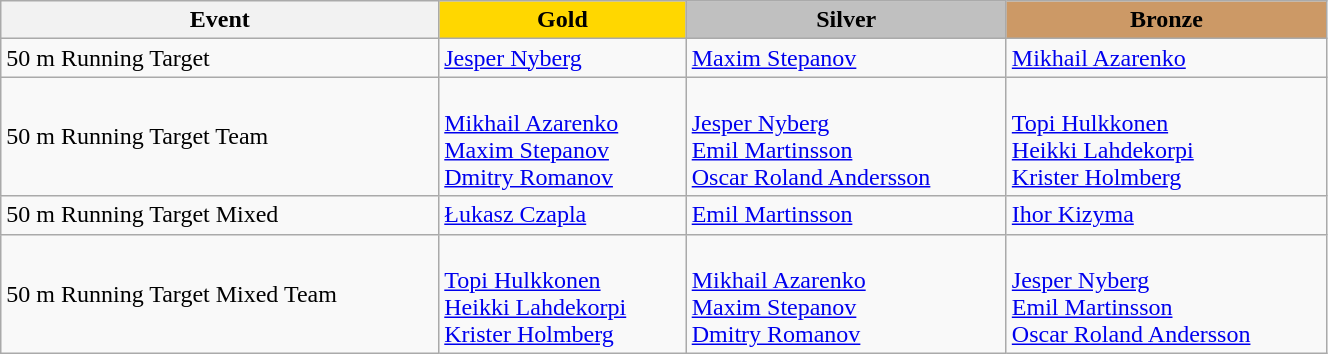<table class="wikitable" width=70% style="font-size:100%; text-align:left;">
<tr align=center>
<th>Event</th>
<td bgcolor=gold><strong>Gold</strong></td>
<td bgcolor=silver><strong>Silver</strong></td>
<td bgcolor=cc9966><strong>Bronze</strong></td>
</tr>
<tr>
<td>50 m Running Target</td>
<td> <a href='#'>Jesper Nyberg</a></td>
<td> <a href='#'>Maxim Stepanov</a></td>
<td> <a href='#'>Mikhail Azarenko</a></td>
</tr>
<tr>
<td>50 m Running Target Team</td>
<td><br><a href='#'>Mikhail Azarenko</a><br><a href='#'>Maxim Stepanov</a><br><a href='#'>Dmitry Romanov</a></td>
<td><br><a href='#'>Jesper Nyberg</a><br><a href='#'>Emil Martinsson</a><br><a href='#'>Oscar Roland Andersson</a></td>
<td><br><a href='#'>Topi Hulkkonen</a><br><a href='#'>Heikki Lahdekorpi</a><br><a href='#'>Krister Holmberg</a></td>
</tr>
<tr>
<td>50 m Running Target Mixed</td>
<td> <a href='#'>Łukasz Czapla</a></td>
<td> <a href='#'>Emil Martinsson</a></td>
<td> <a href='#'>Ihor Kizyma</a></td>
</tr>
<tr>
<td>50 m Running Target Mixed Team</td>
<td><br><a href='#'>Topi Hulkkonen</a><br><a href='#'>Heikki Lahdekorpi</a><br><a href='#'>Krister Holmberg</a></td>
<td><br><a href='#'>Mikhail Azarenko</a><br><a href='#'>Maxim Stepanov</a><br><a href='#'>Dmitry Romanov</a></td>
<td><br><a href='#'>Jesper Nyberg</a><br><a href='#'>Emil Martinsson</a><br><a href='#'>Oscar Roland Andersson</a></td>
</tr>
</table>
